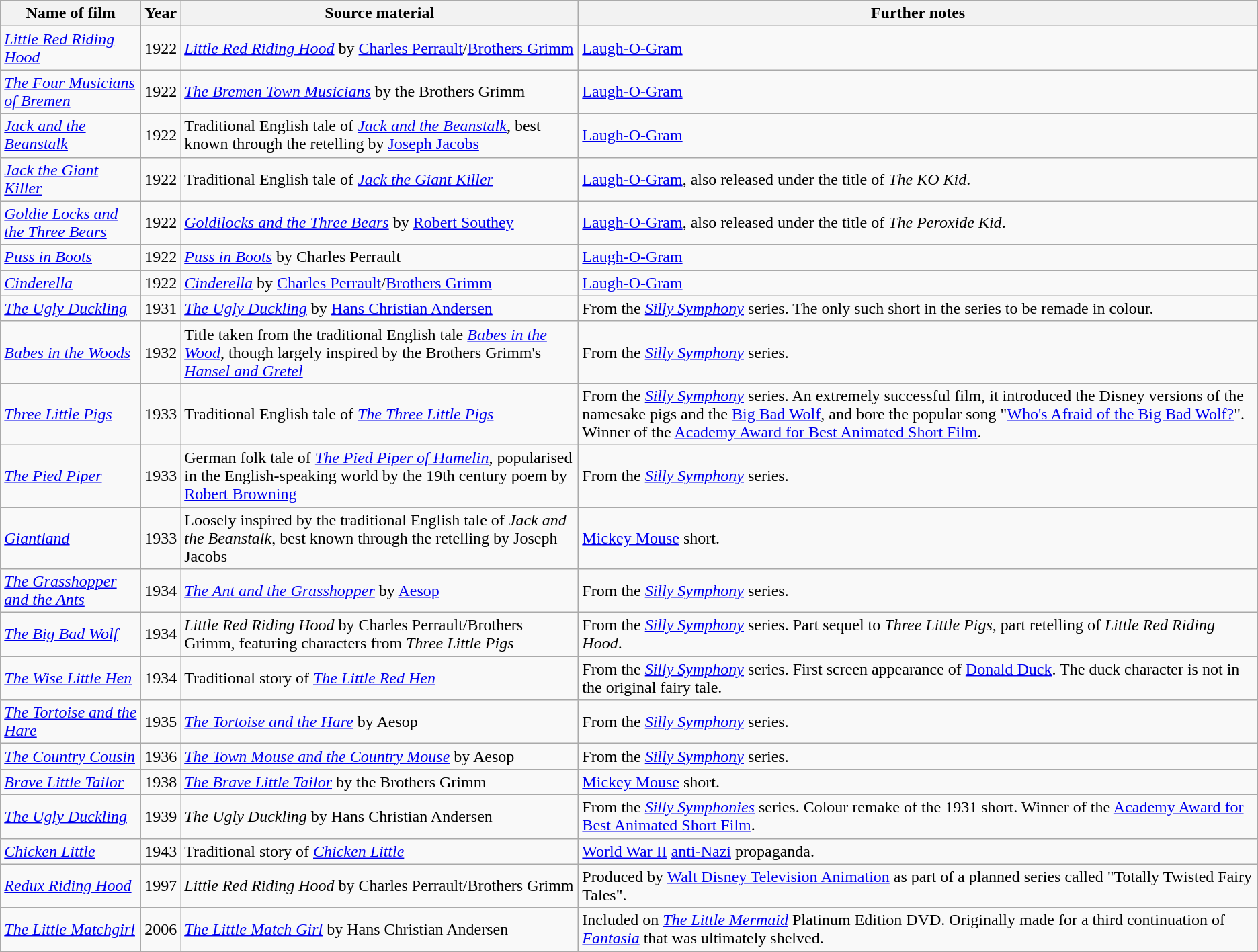<table class="wikitable sortable">
<tr>
<th>Name of film</th>
<th>Year</th>
<th>Source material</th>
<th>Further notes</th>
</tr>
<tr>
<td><em><a href='#'>Little Red Riding Hood</a></em></td>
<td>1922</td>
<td><em><a href='#'>Little Red Riding Hood</a></em> by <a href='#'>Charles Perrault</a>/<a href='#'>Brothers Grimm</a></td>
<td><a href='#'>Laugh-O-Gram</a></td>
</tr>
<tr>
<td><em><a href='#'>The Four Musicians of Bremen</a></em></td>
<td>1922</td>
<td><em><a href='#'>The Bremen Town Musicians</a></em> by the Brothers Grimm</td>
<td><a href='#'>Laugh-O-Gram</a></td>
</tr>
<tr>
<td><em><a href='#'>Jack and the Beanstalk</a></em></td>
<td>1922</td>
<td>Traditional English tale of <em><a href='#'>Jack and the Beanstalk</a></em>, best known through the retelling by <a href='#'>Joseph Jacobs</a></td>
<td><a href='#'>Laugh-O-Gram</a></td>
</tr>
<tr>
<td><em><a href='#'>Jack the Giant Killer</a></em></td>
<td>1922</td>
<td>Traditional English tale of <em><a href='#'>Jack the Giant Killer</a></em></td>
<td><a href='#'>Laugh-O-Gram</a>, also released under the title of <em>The KO Kid</em>.</td>
</tr>
<tr>
<td><em><a href='#'>Goldie Locks and the Three Bears</a></em></td>
<td>1922</td>
<td><em><a href='#'>Goldilocks and the Three Bears</a></em> by <a href='#'>Robert Southey</a></td>
<td><a href='#'>Laugh-O-Gram</a>, also released under the title of <em>The Peroxide Kid</em>.</td>
</tr>
<tr>
<td><em><a href='#'>Puss in Boots</a></em></td>
<td>1922</td>
<td><em><a href='#'>Puss in Boots</a></em> by Charles Perrault</td>
<td><a href='#'>Laugh-O-Gram</a></td>
</tr>
<tr>
<td><em><a href='#'>Cinderella</a></em></td>
<td>1922</td>
<td><em><a href='#'>Cinderella</a></em> by <a href='#'>Charles Perrault</a>/<a href='#'>Brothers Grimm</a></td>
<td><a href='#'>Laugh-O-Gram</a></td>
</tr>
<tr>
<td><em><a href='#'>The Ugly Duckling</a></em></td>
<td>1931</td>
<td><em><a href='#'>The Ugly Duckling</a></em> by <a href='#'>Hans Christian Andersen</a></td>
<td>From the <em><a href='#'>Silly Symphony</a></em> series. The only such short in the series to be remade in colour.</td>
</tr>
<tr>
<td><em><a href='#'>Babes in the Woods</a></em></td>
<td>1932</td>
<td>Title taken from the traditional English tale <em><a href='#'>Babes in the Wood</a></em>, though largely inspired by the Brothers Grimm's <em><a href='#'>Hansel and Gretel</a></em></td>
<td>From the <em><a href='#'>Silly Symphony</a></em> series.</td>
</tr>
<tr>
<td><em><a href='#'>Three Little Pigs</a></em></td>
<td>1933</td>
<td>Traditional English tale of <em><a href='#'>The Three Little Pigs</a></em></td>
<td>From the <em><a href='#'>Silly Symphony</a></em> series. An extremely successful film, it introduced the Disney versions of the namesake pigs and the <a href='#'>Big Bad Wolf</a>, and bore the popular song "<a href='#'>Who's Afraid of the Big Bad Wolf?</a>". Winner of the <a href='#'>Academy Award for Best Animated Short Film</a>.</td>
</tr>
<tr>
<td><em><a href='#'>The Pied Piper</a></em></td>
<td>1933</td>
<td>German folk tale of <em><a href='#'>The Pied Piper of Hamelin</a></em>, popularised in the English-speaking world by the 19th century poem by <a href='#'>Robert Browning</a></td>
<td>From the <em><a href='#'>Silly Symphony</a></em> series.</td>
</tr>
<tr>
<td><em><a href='#'>Giantland</a></em></td>
<td>1933</td>
<td>Loosely inspired by the traditional English tale of <em>Jack and the Beanstalk</em>, best known through the retelling by Joseph Jacobs</td>
<td><a href='#'>Mickey Mouse</a> short.</td>
</tr>
<tr>
<td><em><a href='#'>The Grasshopper and the Ants</a></em></td>
<td>1934</td>
<td><em><a href='#'>The Ant and the Grasshopper</a></em> by <a href='#'>Aesop</a></td>
<td>From the <em><a href='#'>Silly Symphony</a></em> series.</td>
</tr>
<tr>
<td><em><a href='#'>The Big Bad Wolf</a></em></td>
<td>1934</td>
<td><em>Little Red Riding Hood</em> by Charles Perrault/Brothers Grimm, featuring characters from <em>Three Little Pigs</em></td>
<td>From the <em><a href='#'>Silly Symphony</a></em> series. Part sequel to <em>Three Little Pigs</em>, part retelling of <em>Little Red Riding Hood</em>.</td>
</tr>
<tr>
<td><em><a href='#'>The Wise Little Hen</a></em></td>
<td>1934</td>
<td>Traditional story of <em><a href='#'>The Little Red Hen</a></em></td>
<td>From the <em><a href='#'>Silly Symphony</a></em> series. First screen appearance of <a href='#'>Donald Duck</a>. The duck character is not in the original fairy tale.</td>
</tr>
<tr>
<td><em><a href='#'>The Tortoise and the Hare</a></em></td>
<td>1935</td>
<td><em><a href='#'>The Tortoise and the Hare</a></em> by Aesop</td>
<td>From the <em><a href='#'>Silly Symphony</a></em> series.</td>
</tr>
<tr>
<td><em><a href='#'>The Country Cousin</a></em></td>
<td>1936</td>
<td><em><a href='#'>The Town Mouse and the Country Mouse</a></em> by Aesop</td>
<td>From the <em><a href='#'>Silly Symphony</a></em> series.</td>
</tr>
<tr>
<td><em><a href='#'>Brave Little Tailor</a></em></td>
<td>1938</td>
<td><em><a href='#'>The Brave Little Tailor</a></em> by the Brothers Grimm</td>
<td><a href='#'>Mickey Mouse</a> short.</td>
</tr>
<tr>
<td><em><a href='#'>The Ugly Duckling</a></em></td>
<td>1939</td>
<td><em>The Ugly Duckling</em> by Hans Christian Andersen</td>
<td>From the <em><a href='#'>Silly Symphonies</a></em> series. Colour remake of the 1931 short. Winner of the <a href='#'>Academy Award for Best Animated Short Film</a>.</td>
</tr>
<tr>
<td><em><a href='#'>Chicken Little</a></em></td>
<td>1943</td>
<td>Traditional story of <em><a href='#'>Chicken Little</a></em></td>
<td><a href='#'>World War II</a> <a href='#'>anti-Nazi</a> propaganda.</td>
</tr>
<tr>
<td><em><a href='#'>Redux Riding Hood</a></em></td>
<td>1997</td>
<td><em>Little Red Riding Hood</em> by Charles Perrault/Brothers Grimm</td>
<td>Produced by <a href='#'>Walt Disney Television Animation</a> as part of a planned series called "Totally Twisted Fairy Tales".</td>
</tr>
<tr>
<td><em><a href='#'>The Little Matchgirl</a></em></td>
<td>2006</td>
<td><em><a href='#'>The Little Match Girl</a></em> by Hans Christian Andersen</td>
<td>Included on <em><a href='#'>The Little Mermaid</a></em> Platinum Edition DVD. Originally made for a third continuation of <em><a href='#'>Fantasia</a></em> that was ultimately shelved.</td>
</tr>
</table>
